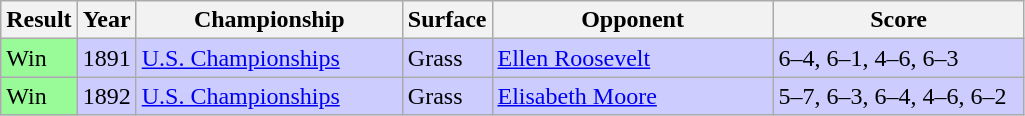<table class='sortable wikitable'>
<tr>
<th style="width:40px">Result</th>
<th style="width:30px">Year</th>
<th style="width:170px">Championship</th>
<th style="width:50px">Surface</th>
<th style="width:180px">Opponent</th>
<th style="width:160px" class="unsortable">Score</th>
</tr>
<tr style="background:#ccf;">
<td style="background:#98fb98;">Win</td>
<td>1891</td>
<td><a href='#'>U.S. Championships</a></td>
<td>Grass</td>
<td> <a href='#'>Ellen Roosevelt</a></td>
<td>6–4, 6–1, 4–6, 6–3</td>
</tr>
<tr style="background:#ccf;">
<td style="background:#98fb98;">Win</td>
<td>1892</td>
<td><a href='#'>U.S. Championships</a></td>
<td>Grass</td>
<td> <a href='#'>Elisabeth Moore</a></td>
<td>5–7, 6–3, 6–4, 4–6, 6–2</td>
</tr>
</table>
